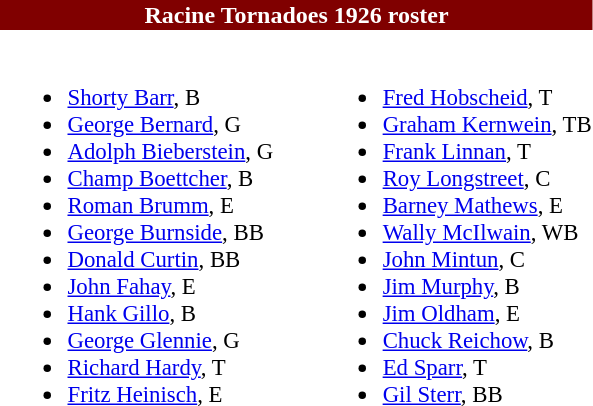<table class="toccolours" style="text-align: left;">
<tr>
<th colspan="9" style="background:maroon; color:white; text-align:center;"><strong>Racine Tornadoes 1926 roster</strong></th>
</tr>
<tr>
<td></td>
<td style="font-size:95%; vertical-align:top;"><br><ul><li><a href='#'>Shorty Barr</a>, B</li><li><a href='#'>George Bernard</a>, G</li><li><a href='#'>Adolph Bieberstein</a>, G</li><li><a href='#'>Champ Boettcher</a>, B</li><li><a href='#'>Roman Brumm</a>, E</li><li><a href='#'>George Burnside</a>, BB</li><li><a href='#'>Donald Curtin</a>, BB</li><li><a href='#'>John Fahay</a>, E</li><li><a href='#'>Hank Gillo</a>, B</li><li><a href='#'>George Glennie</a>, G</li><li><a href='#'>Richard Hardy</a>, T</li><li><a href='#'>Fritz Heinisch</a>, E</li></ul></td>
<td style="width: 25px;"></td>
<td style="font-size:95%; vertical-align:top;"><br><ul><li><a href='#'>Fred Hobscheid</a>, T</li><li><a href='#'>Graham Kernwein</a>, TB</li><li><a href='#'>Frank Linnan</a>, T</li><li><a href='#'>Roy Longstreet</a>, C</li><li><a href='#'>Barney Mathews</a>, E</li><li><a href='#'>Wally McIlwain</a>, WB</li><li><a href='#'>John Mintun</a>, C</li><li><a href='#'>Jim Murphy</a>, B</li><li><a href='#'>Jim Oldham</a>, E</li><li><a href='#'>Chuck Reichow</a>, B</li><li><a href='#'>Ed Sparr</a>, T</li><li><a href='#'>Gil Sterr</a>, BB</li></ul></td>
</tr>
</table>
